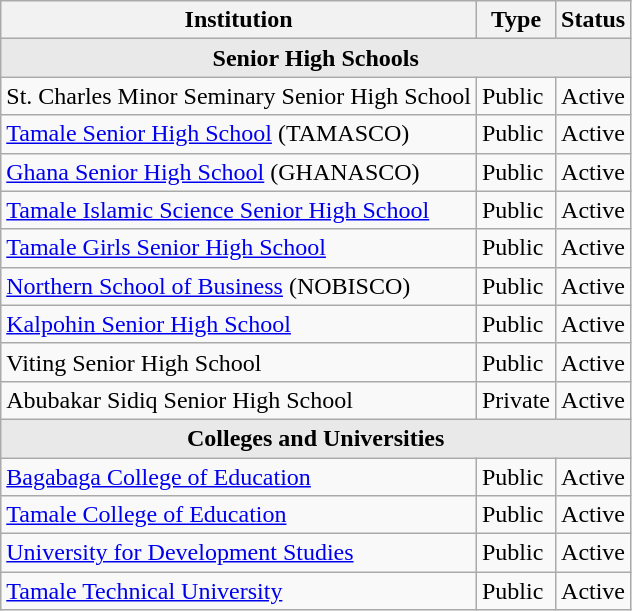<table class="wikitable">
<tr>
<th>Institution</th>
<th>Type</th>
<th>Status</th>
</tr>
<tr>
<td colspan=3 style="text-align:center; background:#e9e9e9"><strong>Senior High Schools</strong></td>
</tr>
<tr>
<td>St. Charles Minor Seminary Senior High School</td>
<td>Public</td>
<td>Active</td>
</tr>
<tr>
<td><a href='#'>Tamale Senior High School</a> (TAMASCO)</td>
<td>Public</td>
<td>Active</td>
</tr>
<tr>
<td><a href='#'>Ghana Senior High School</a> (GHANASCO)</td>
<td>Public</td>
<td>Active</td>
</tr>
<tr>
<td><a href='#'>Tamale Islamic Science Senior High School</a></td>
<td>Public</td>
<td>Active</td>
</tr>
<tr>
<td><a href='#'>Tamale Girls Senior High School</a></td>
<td>Public</td>
<td>Active</td>
</tr>
<tr>
<td><a href='#'>Northern School of Business</a> (NOBISCO)</td>
<td>Public</td>
<td>Active</td>
</tr>
<tr>
<td><a href='#'>Kalpohin Senior High School</a></td>
<td>Public</td>
<td>Active</td>
</tr>
<tr>
<td>Viting Senior High School</td>
<td>Public</td>
<td>Active</td>
</tr>
<tr>
<td>Abubakar Sidiq Senior High School</td>
<td>Private</td>
<td>Active</td>
</tr>
<tr>
<td colspan=3 style="text-align:center; background:#e9e9e9"><strong>Colleges and Universities</strong></td>
</tr>
<tr>
<td><a href='#'>Bagabaga College of Education</a></td>
<td>Public</td>
<td>Active</td>
</tr>
<tr>
<td><a href='#'>Tamale College of Education</a></td>
<td>Public</td>
<td>Active</td>
</tr>
<tr>
<td><a href='#'>University for Development Studies</a></td>
<td>Public</td>
<td>Active</td>
</tr>
<tr>
<td><a href='#'>Tamale Technical University</a></td>
<td>Public</td>
<td>Active</td>
</tr>
</table>
